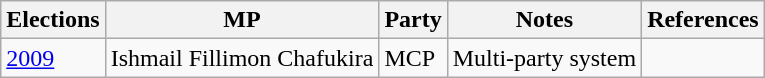<table class="wikitable">
<tr>
<th>Elections</th>
<th>MP</th>
<th>Party</th>
<th>Notes</th>
<th>References</th>
</tr>
<tr>
<td><a href='#'>2009</a></td>
<td>Ishmail Fillimon Chafukira</td>
<td>MCP</td>
<td>Multi-party system</td>
<td></td>
</tr>
</table>
